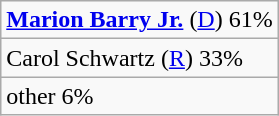<table class="wikitable">
<tr>
<td><strong><a href='#'>Marion Barry Jr.</a></strong> (<a href='#'>D</a>) 61%</td>
</tr>
<tr>
<td>Carol Schwartz (<a href='#'>R</a>) 33%</td>
</tr>
<tr>
<td>other 6%</td>
</tr>
</table>
